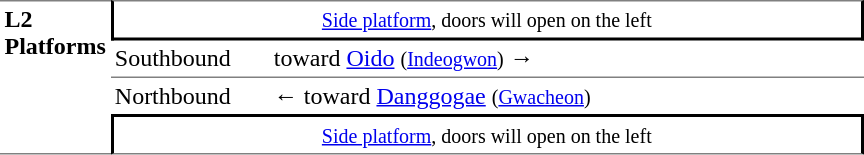<table table border=0 cellspacing=0 cellpadding=3>
<tr>
<td style="border-top:solid 1px gray;border-bottom:solid 1px gray;" width=50 rowspan=10 valign=top><strong>L2<br>Platforms</strong></td>
<td style="border-top:solid 1px gray;border-right:solid 2px black;border-left:solid 2px black;border-bottom:solid 2px black;text-align:center;" colspan=2><small><a href='#'>Side platform</a>, doors will open on the left</small></td>
</tr>
<tr>
<td>Southbound</td>
<td>  toward <a href='#'>Oido</a> <small>(<a href='#'>Indeogwon</a>)</small> →</td>
</tr>
<tr>
<td style="border-bottom:solid 0px gray;border-top:solid 1px gray;" width=100>Northbound</td>
<td style="border-bottom:solid 0px gray;border-top:solid 1px gray;" width=390>←  toward <a href='#'>Danggogae</a> <small>(<a href='#'>Gwacheon</a>)</small></td>
</tr>
<tr>
<td style="border-top:solid 2px black;border-right:solid 2px black;border-left:solid 2px black;border-bottom:solid 1px gray;text-align:center;" colspan=2><small><a href='#'>Side platform</a>, doors will open on the left</small></td>
</tr>
</table>
